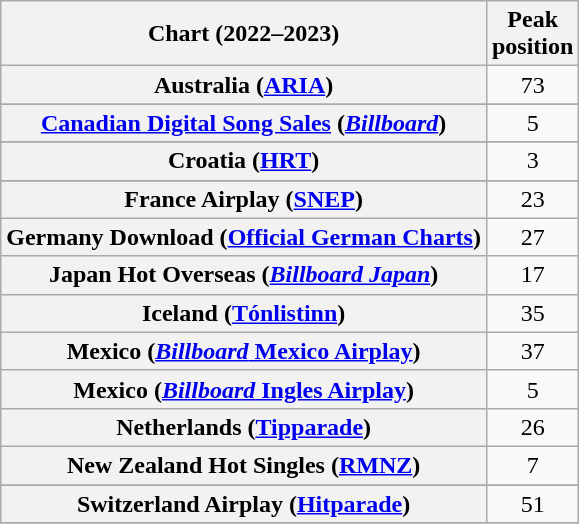<table class="wikitable sortable plainrowheaders" style="text-align:center">
<tr>
<th scope="col">Chart (2022–2023)</th>
<th scope="col">Peak<br>position</th>
</tr>
<tr>
<th scope="row">Australia (<a href='#'>ARIA</a>)</th>
<td>73</td>
</tr>
<tr>
</tr>
<tr>
</tr>
<tr>
<th scope="row"><a href='#'>Canadian Digital Song Sales</a> (<em><a href='#'>Billboard</a></em>)</th>
<td>5</td>
</tr>
<tr>
</tr>
<tr>
</tr>
<tr>
<th scope="row">Croatia (<a href='#'>HRT</a>)</th>
<td>3</td>
</tr>
<tr>
</tr>
<tr>
<th scope="row">France Airplay (<a href='#'>SNEP</a>)</th>
<td>23</td>
</tr>
<tr>
<th scope="row">Germany Download (<a href='#'>Official German Charts</a>)</th>
<td>27</td>
</tr>
<tr>
<th scope="row">Japan Hot Overseas (<em><a href='#'>Billboard Japan</a></em>)</th>
<td>17</td>
</tr>
<tr>
<th scope="row">Iceland (<a href='#'>Tónlistinn</a>)</th>
<td>35</td>
</tr>
<tr>
<th scope="row">Mexico (<a href='#'><em>Billboard</em> Mexico Airplay</a>)</th>
<td>37</td>
</tr>
<tr>
<th scope="row">Mexico (<a href='#'><em>Billboard</em> Ingles Airplay</a>)</th>
<td>5</td>
</tr>
<tr>
<th scope="row">Netherlands (<a href='#'>Tipparade</a>)</th>
<td>26</td>
</tr>
<tr>
<th scope="row">New Zealand Hot Singles (<a href='#'>RMNZ</a>)</th>
<td>7</td>
</tr>
<tr>
</tr>
<tr>
<th scope="row">Switzerland Airplay (<a href='#'>Hitparade</a>)</th>
<td>51</td>
</tr>
<tr>
</tr>
<tr>
</tr>
<tr>
</tr>
<tr>
</tr>
</table>
